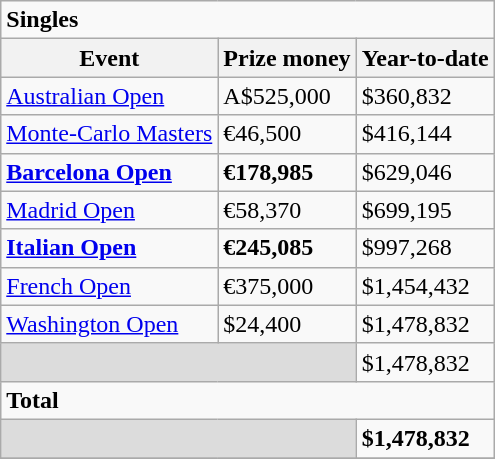<table class="wikitable sortable">
<tr>
<td colspan=3><strong>Singles</strong></td>
</tr>
<tr>
<th>Event</th>
<th>Prize money</th>
<th>Year-to-date</th>
</tr>
<tr>
<td><a href='#'>Australian Open</a></td>
<td>A$525,000</td>
<td>$360,832</td>
</tr>
<tr>
<td><a href='#'>Monte-Carlo Masters</a></td>
<td>€46,500</td>
<td>$416,144</td>
</tr>
<tr>
<td><strong><a href='#'>Barcelona Open</a></strong></td>
<td><strong>€178,985</strong></td>
<td>$629,046</td>
</tr>
<tr>
<td><a href='#'>Madrid Open</a></td>
<td>€58,370</td>
<td>$699,195</td>
</tr>
<tr>
<td><a href='#'><strong>Italian Open</strong></a></td>
<td><strong>€245,085</strong></td>
<td>$997,268</td>
</tr>
<tr>
<td><a href='#'>French Open</a></td>
<td>€375,000</td>
<td>$1,454,432</td>
</tr>
<tr>
<td><a href='#'>Washington Open</a></td>
<td>$24,400</td>
<td>$1,478,832</td>
</tr>
<tr class="sortbottom">
<td colspan=2 bgcolor=#DCDCDC></td>
<td>$1,478,832</td>
</tr>
<tr>
<td colspan=3><strong>Total</strong></td>
</tr>
<tr class="sortbottom">
<td colspan=2 bgcolor=#DCDCDC></td>
<td><strong>$1,478,832</strong></td>
</tr>
<tr>
</tr>
</table>
